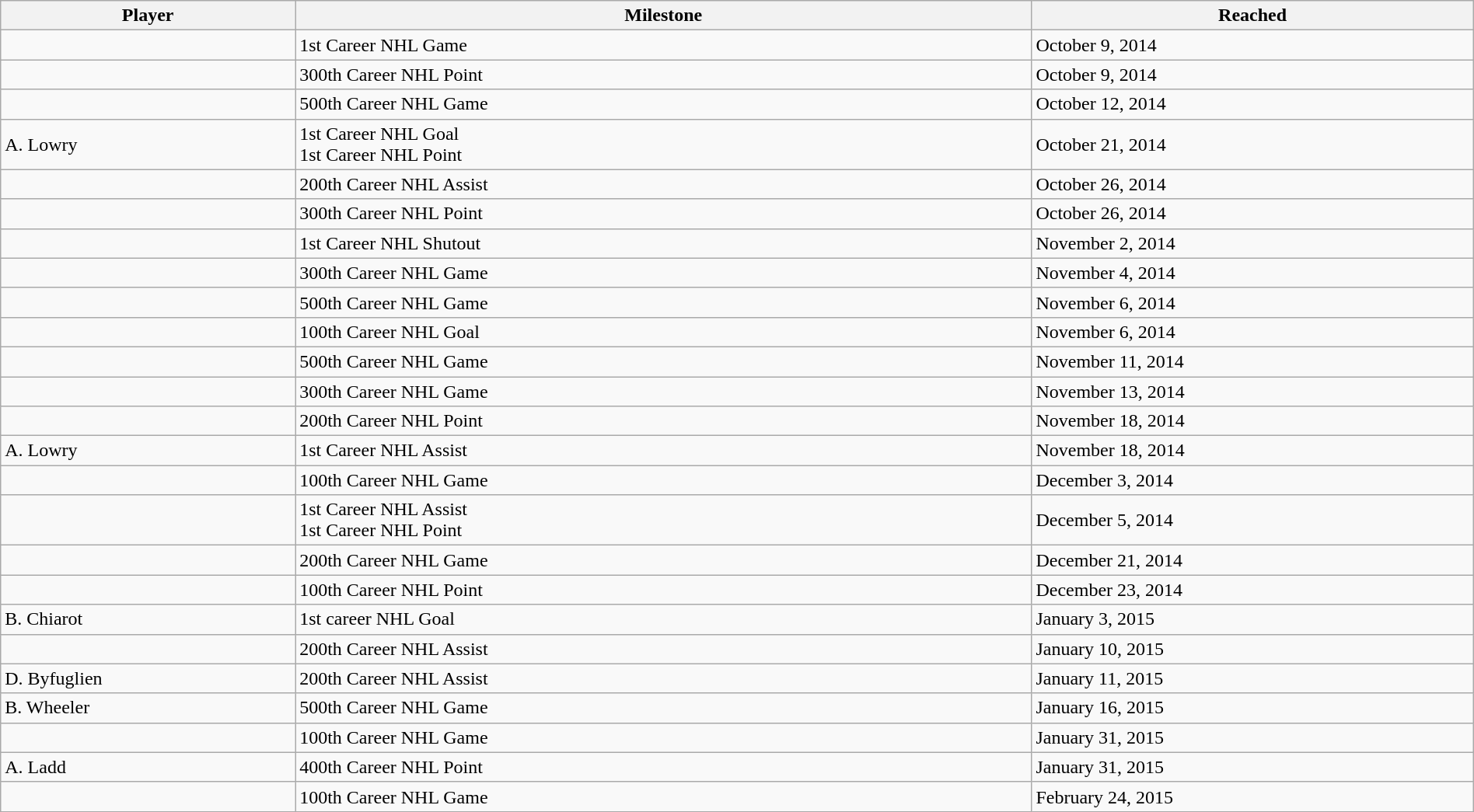<table class="wikitable sortable" style="width:100%;">
<tr align=center>
<th style="width:20%;">Player</th>
<th style="width:50%;">Milestone</th>
<th style="width:30%;" data-sort-type="date">Reached</th>
</tr>
<tr>
<td></td>
<td>1st Career NHL Game</td>
<td>October 9, 2014</td>
</tr>
<tr>
<td></td>
<td>300th Career NHL Point</td>
<td>October 9, 2014</td>
</tr>
<tr>
<td></td>
<td>500th Career NHL Game</td>
<td>October 12, 2014</td>
</tr>
<tr>
<td>A. Lowry</td>
<td>1st Career NHL Goal<br>1st Career NHL Point</td>
<td>October 21, 2014</td>
</tr>
<tr>
<td></td>
<td>200th Career NHL Assist</td>
<td>October 26, 2014</td>
</tr>
<tr>
<td></td>
<td>300th Career NHL Point</td>
<td>October 26, 2014</td>
</tr>
<tr>
<td></td>
<td>1st Career NHL Shutout</td>
<td>November 2, 2014</td>
</tr>
<tr>
<td></td>
<td>300th Career NHL Game</td>
<td>November 4, 2014</td>
</tr>
<tr>
<td></td>
<td>500th Career NHL Game</td>
<td>November 6, 2014</td>
</tr>
<tr>
<td></td>
<td>100th Career NHL Goal</td>
<td>November 6, 2014</td>
</tr>
<tr>
<td></td>
<td>500th Career NHL Game</td>
<td>November 11, 2014</td>
</tr>
<tr>
<td></td>
<td>300th Career NHL Game</td>
<td>November 13, 2014</td>
</tr>
<tr>
<td></td>
<td>200th Career NHL Point</td>
<td>November 18, 2014</td>
</tr>
<tr>
<td>A. Lowry</td>
<td>1st Career NHL Assist</td>
<td>November 18, 2014</td>
</tr>
<tr>
<td></td>
<td>100th Career NHL Game</td>
<td>December 3, 2014</td>
</tr>
<tr>
<td></td>
<td>1st Career NHL Assist<br>1st Career NHL Point</td>
<td>December 5, 2014</td>
</tr>
<tr>
<td></td>
<td>200th Career NHL Game</td>
<td>December 21, 2014</td>
</tr>
<tr>
<td></td>
<td>100th Career NHL Point</td>
<td>December 23, 2014</td>
</tr>
<tr>
<td>B. Chiarot</td>
<td>1st career NHL Goal</td>
<td>January 3, 2015</td>
</tr>
<tr>
<td></td>
<td>200th Career NHL Assist</td>
<td>January 10, 2015</td>
</tr>
<tr>
<td>D. Byfuglien</td>
<td>200th Career NHL Assist</td>
<td>January 11, 2015</td>
</tr>
<tr>
<td>B. Wheeler</td>
<td>500th Career NHL Game</td>
<td>January 16, 2015</td>
</tr>
<tr>
<td></td>
<td>100th Career NHL Game</td>
<td>January 31, 2015</td>
</tr>
<tr>
<td>A. Ladd</td>
<td>400th Career NHL Point</td>
<td>January 31, 2015</td>
</tr>
<tr>
<td></td>
<td>100th Career NHL Game</td>
<td>February 24, 2015</td>
</tr>
</table>
